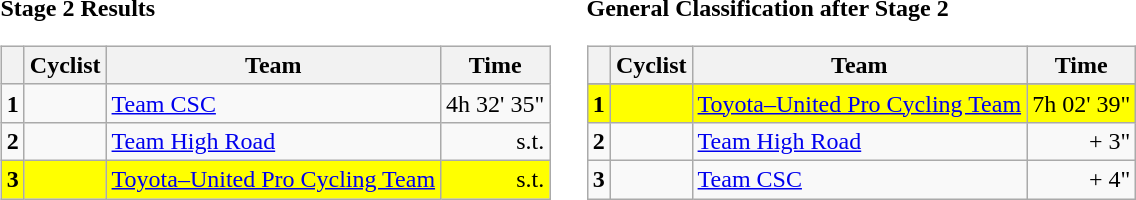<table>
<tr>
<td><strong>Stage 2 Results</strong><br><table class="wikitable">
<tr>
<th></th>
<th>Cyclist</th>
<th>Team</th>
<th>Time</th>
</tr>
<tr>
<td><strong>1</strong></td>
<td></td>
<td><a href='#'>Team CSC</a></td>
<td align=right>4h 32' 35"</td>
</tr>
<tr>
<td><strong>2</strong></td>
<td></td>
<td><a href='#'>Team High Road</a></td>
<td align=right>s.t.</td>
</tr>
<tr style="background:#ffff00">
<td><strong>3</strong></td>
<td></td>
<td><a href='#'>Toyota–United Pro Cycling Team</a></td>
<td align=right>s.t.</td>
</tr>
</table>
</td>
<td></td>
<td><strong>General Classification after Stage 2</strong><br><table class="wikitable">
<tr>
<th></th>
<th>Cyclist</th>
<th>Team</th>
<th>Time</th>
</tr>
<tr>
</tr>
<tr style="background:#ffff00">
<td><strong>1</strong></td>
<td></td>
<td><a href='#'>Toyota–United Pro Cycling Team</a></td>
<td align=right>7h 02' 39"</td>
</tr>
<tr>
<td><strong>2</strong></td>
<td></td>
<td><a href='#'>Team High Road</a></td>
<td align=right>+ 3"</td>
</tr>
<tr>
<td><strong>3</strong></td>
<td></td>
<td><a href='#'>Team CSC</a></td>
<td align=right>+ 4"</td>
</tr>
</table>
</td>
</tr>
</table>
